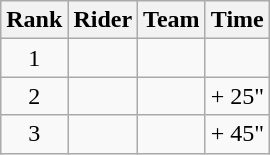<table class="wikitable">
<tr>
<th scope="col">Rank</th>
<th scope="col">Rider</th>
<th scope="col">Team</th>
<th scope="col">Time</th>
</tr>
<tr>
<td style="text-align:center;">1</td>
<td></td>
<td></td>
<td style="text-align:right;"></td>
</tr>
<tr>
<td style="text-align:center;">2</td>
<td></td>
<td></td>
<td style="text-align:right;">+ 25"</td>
</tr>
<tr>
<td style="text-align:center;">3</td>
<td></td>
<td></td>
<td style="text-align:right;">+ 45"</td>
</tr>
</table>
